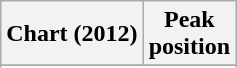<table class="wikitable sortable plainrowheaders" style="text-align:center">
<tr>
<th scope="col">Chart (2012)</th>
<th scope="col">Peak<br> position</th>
</tr>
<tr>
</tr>
<tr>
</tr>
</table>
